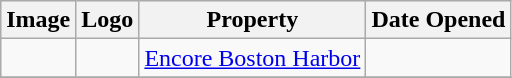<table class="wikitable">
<tr style="background:#EFEFEF">
<th><strong>Image</strong></th>
<th><strong>Logo</strong></th>
<th><strong>Property</strong></th>
<th><strong>Date Opened</strong></th>
</tr>
<tr>
<td align=center></td>
<td align=center></td>
<td align=center><a href='#'>Encore Boston Harbor</a></td>
<td align=center></td>
</tr>
<tr>
</tr>
</table>
